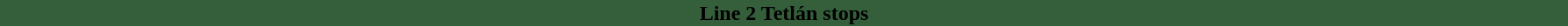<table style="margin: 0 2em 0 2em;" align="center">
<tr>
<th style="background:#355E3B" width="100%" align="center">Line 2 Tetlán stops</th>
<th></th>
</tr>
<tr>
<td style="font-size: 90%;" align="center"><br><table>
<tr>
<th></th>
<td></td>
</tr>
<tr>
</tr>
</table>
</td>
</tr>
</table>
